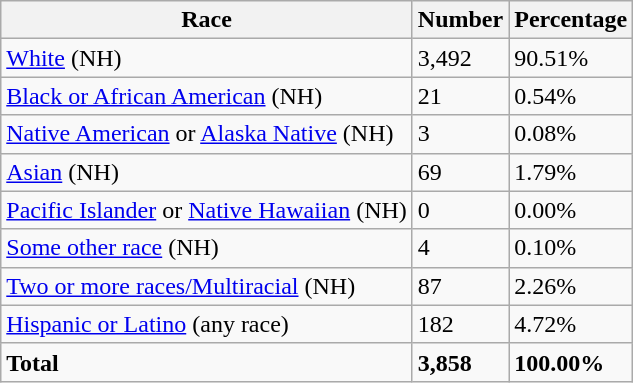<table class="wikitable">
<tr>
<th>Race</th>
<th>Number</th>
<th>Percentage</th>
</tr>
<tr>
<td><a href='#'>White</a> (NH)</td>
<td>3,492</td>
<td>90.51%</td>
</tr>
<tr>
<td><a href='#'>Black or African American</a> (NH)</td>
<td>21</td>
<td>0.54%</td>
</tr>
<tr>
<td><a href='#'>Native American</a> or <a href='#'>Alaska Native</a> (NH)</td>
<td>3</td>
<td>0.08%</td>
</tr>
<tr>
<td><a href='#'>Asian</a> (NH)</td>
<td>69</td>
<td>1.79%</td>
</tr>
<tr>
<td><a href='#'>Pacific Islander</a> or <a href='#'>Native Hawaiian</a> (NH)</td>
<td>0</td>
<td>0.00%</td>
</tr>
<tr>
<td><a href='#'>Some other race</a> (NH)</td>
<td>4</td>
<td>0.10%</td>
</tr>
<tr>
<td><a href='#'>Two or more races/Multiracial</a> (NH)</td>
<td>87</td>
<td>2.26%</td>
</tr>
<tr>
<td><a href='#'>Hispanic or Latino</a> (any race)</td>
<td>182</td>
<td>4.72%</td>
</tr>
<tr>
<td><strong>Total</strong></td>
<td><strong>3,858</strong></td>
<td><strong>100.00%</strong></td>
</tr>
</table>
